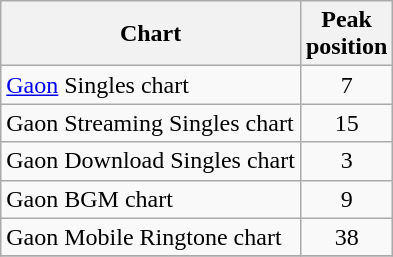<table class="wikitable sortable">
<tr>
<th>Chart</th>
<th>Peak<br>position</th>
</tr>
<tr>
<td><a href='#'>Gaon</a> Singles chart</td>
<td align="center">7</td>
</tr>
<tr>
<td>Gaon Streaming Singles chart</td>
<td align="center">15</td>
</tr>
<tr>
<td>Gaon Download Singles chart</td>
<td align="center">3</td>
</tr>
<tr>
<td>Gaon BGM chart</td>
<td align="center">9</td>
</tr>
<tr>
<td>Gaon Mobile Ringtone chart</td>
<td align="center">38</td>
</tr>
<tr>
</tr>
</table>
